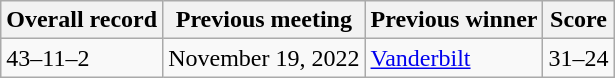<table class="wikitable">
<tr>
<th>Overall record</th>
<th>Previous meeting</th>
<th>Previous winner</th>
<th>Score</th>
</tr>
<tr>
<td>43–11–2</td>
<td>November 19, 2022</td>
<td><a href='#'>Vanderbilt</a></td>
<td>31–24</td>
</tr>
</table>
